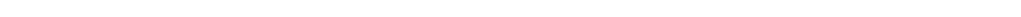<table style="width:1000px; text-align:center;">
<tr style="color:white;">
<td style="background:"></td>
<td style="background:">17.1%</td>
<td style="background:">24.8%</td>
<td style="background:"><strong>56.5%</strong></td>
<td style="background:"></td>
</tr>
<tr>
<td></td>
<td></td>
<td></td>
<td></td>
<td></td>
</tr>
</table>
